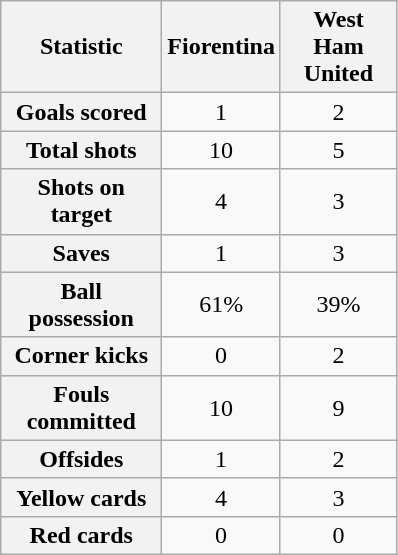<table class="wikitable plainrowheaders" style="text-align:center">
<tr>
<th scope="col" style="width:100px">Statistic</th>
<th scope="col" style="width:70px">Fiorentina</th>
<th scope="col" style="width:70px">West Ham United</th>
</tr>
<tr>
<th scope=row>Goals scored</th>
<td>1</td>
<td>2</td>
</tr>
<tr>
<th scope=row>Total shots</th>
<td>10</td>
<td>5</td>
</tr>
<tr>
<th scope=row>Shots on target</th>
<td>4</td>
<td>3</td>
</tr>
<tr>
<th scope=row>Saves</th>
<td>1</td>
<td>3</td>
</tr>
<tr>
<th scope=row>Ball possession</th>
<td>61%</td>
<td>39%</td>
</tr>
<tr>
<th scope=row>Corner kicks</th>
<td>0</td>
<td>2</td>
</tr>
<tr>
<th scope=row>Fouls committed</th>
<td>10</td>
<td>9</td>
</tr>
<tr>
<th scope=row>Offsides</th>
<td>1</td>
<td>2</td>
</tr>
<tr>
<th scope=row>Yellow cards</th>
<td>4</td>
<td>3</td>
</tr>
<tr>
<th scope=row>Red cards</th>
<td>0</td>
<td>0</td>
</tr>
</table>
